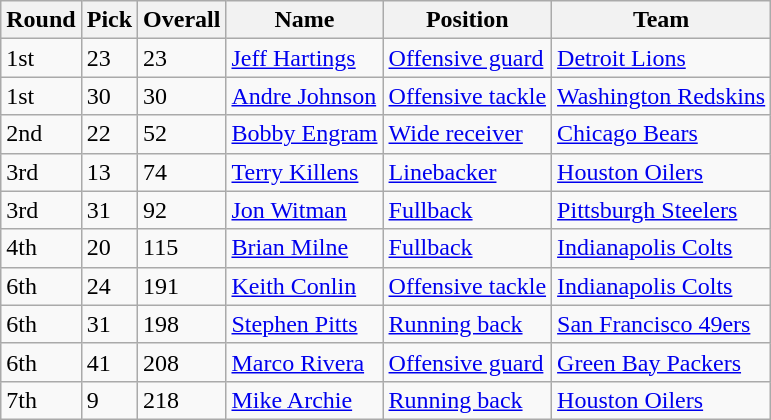<table class="wikitable">
<tr>
<th>Round</th>
<th>Pick</th>
<th>Overall</th>
<th>Name</th>
<th>Position</th>
<th>Team</th>
</tr>
<tr>
<td>1st</td>
<td>23</td>
<td>23</td>
<td><a href='#'>Jeff Hartings</a></td>
<td><a href='#'>Offensive guard</a></td>
<td><a href='#'>Detroit Lions</a></td>
</tr>
<tr>
<td>1st</td>
<td>30</td>
<td>30</td>
<td><a href='#'>Andre Johnson</a></td>
<td><a href='#'>Offensive tackle</a></td>
<td><a href='#'>Washington Redskins</a></td>
</tr>
<tr>
<td>2nd</td>
<td>22</td>
<td>52</td>
<td><a href='#'>Bobby Engram</a></td>
<td><a href='#'>Wide receiver</a></td>
<td><a href='#'>Chicago Bears</a></td>
</tr>
<tr>
<td>3rd</td>
<td>13</td>
<td>74</td>
<td><a href='#'>Terry Killens</a></td>
<td><a href='#'>Linebacker</a></td>
<td><a href='#'>Houston Oilers</a></td>
</tr>
<tr>
<td>3rd</td>
<td>31</td>
<td>92</td>
<td><a href='#'>Jon Witman</a></td>
<td><a href='#'>Fullback</a></td>
<td><a href='#'>Pittsburgh Steelers</a></td>
</tr>
<tr>
<td>4th</td>
<td>20</td>
<td>115</td>
<td><a href='#'>Brian Milne</a></td>
<td><a href='#'>Fullback</a></td>
<td><a href='#'>Indianapolis Colts</a></td>
</tr>
<tr>
<td>6th</td>
<td>24</td>
<td>191</td>
<td><a href='#'>Keith Conlin</a></td>
<td><a href='#'>Offensive tackle</a></td>
<td><a href='#'>Indianapolis Colts</a></td>
</tr>
<tr>
<td>6th</td>
<td>31</td>
<td>198</td>
<td><a href='#'>Stephen Pitts</a></td>
<td><a href='#'>Running back</a></td>
<td><a href='#'>San Francisco 49ers</a></td>
</tr>
<tr>
<td>6th</td>
<td>41</td>
<td>208</td>
<td><a href='#'>Marco Rivera</a></td>
<td><a href='#'>Offensive guard</a></td>
<td><a href='#'>Green Bay Packers</a></td>
</tr>
<tr>
<td>7th</td>
<td>9</td>
<td>218</td>
<td><a href='#'>Mike Archie</a></td>
<td><a href='#'>Running back</a></td>
<td><a href='#'>Houston Oilers</a></td>
</tr>
</table>
